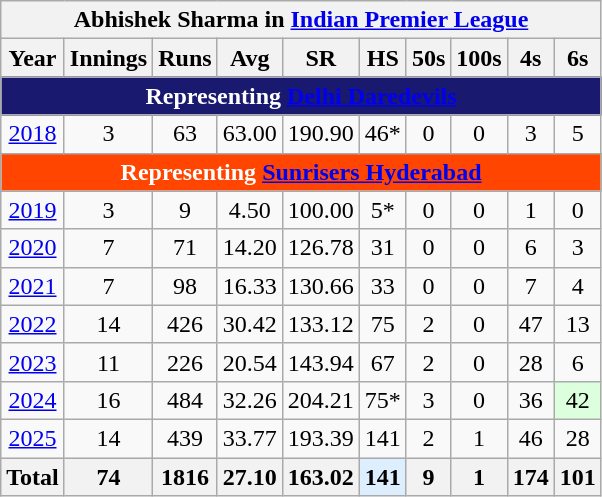<table class="wikitable" style="text-align:center;">
<tr>
<th colspan=11>Abhishek Sharma in <a href='#'><span>Indian Premier League</span></a></th>
</tr>
<tr>
<th>Year</th>
<th>Innings</th>
<th>Runs</th>
<th>Avg</th>
<th>SR</th>
<th>HS</th>
<th>50s</th>
<th>100s</th>
<th>4s</th>
<th>6s</th>
</tr>
<tr>
<th colspan=11 style="background:#191970; color:#FFFFFF">Representing <a href='#'><span>Delhi Daredevils</span></a></th>
</tr>
<tr>
<td><a href='#'>2018</a></td>
<td>3</td>
<td>63</td>
<td>63.00</td>
<td>190.90</td>
<td>46*</td>
<td>0</td>
<td>0</td>
<td>3</td>
<td>5</td>
</tr>
<tr>
<th colspan=11 style="background:#FF4500; color:#FFFFFF">Representing <a href='#'><span>Sunrisers Hyderabad</span></a></th>
</tr>
<tr>
<td><a href='#'>2019</a></td>
<td>3</td>
<td>9</td>
<td>4.50</td>
<td>100.00</td>
<td>5*</td>
<td>0</td>
<td>0</td>
<td>1</td>
<td>0</td>
</tr>
<tr>
<td><a href='#'>2020</a></td>
<td>7</td>
<td>71</td>
<td>14.20</td>
<td>126.78</td>
<td>31</td>
<td>0</td>
<td>0</td>
<td>6</td>
<td>3</td>
</tr>
<tr>
<td><a href='#'>2021</a></td>
<td>7</td>
<td>98</td>
<td>16.33</td>
<td>130.66</td>
<td>33</td>
<td>0</td>
<td>0</td>
<td>7</td>
<td>4</td>
</tr>
<tr>
<td><a href='#'>2022</a></td>
<td>14</td>
<td>426</td>
<td>30.42</td>
<td>133.12</td>
<td>75</td>
<td>2</td>
<td>0</td>
<td>47</td>
<td>13</td>
</tr>
<tr>
<td><a href='#'>2023</a></td>
<td>11</td>
<td>226</td>
<td>20.54</td>
<td>143.94</td>
<td>67</td>
<td>2</td>
<td>0</td>
<td>28</td>
<td>6</td>
</tr>
<tr>
<td><a href='#'>2024</a></td>
<td>16</td>
<td>484</td>
<td>32.26</td>
<td>204.21</td>
<td>75*</td>
<td>3</td>
<td>0</td>
<td>36</td>
<td bgcolor=#DCFFDD>42</td>
</tr>
<tr>
<td><a href='#'>2025</a></td>
<td>14</td>
<td>439</td>
<td>33.77</td>
<td>193.39</td>
<td>141</td>
<td>2</td>
<td>1</td>
<td>46</td>
<td>28</td>
</tr>
<tr>
<th>Total</th>
<th>74</th>
<th>1816</th>
<th>27.10</th>
<th>163.02</th>
<td bgcolor=#DDEEFF><strong>141</strong></td>
<th>9</th>
<th>1</th>
<th>174</th>
<th>101</th>
</tr>
</table>
